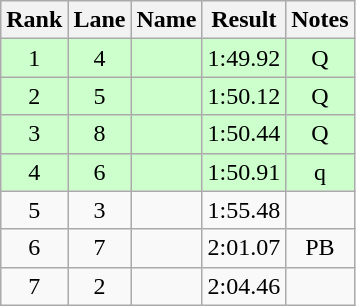<table class="wikitable" style="text-align:center">
<tr>
<th>Rank</th>
<th>Lane</th>
<th>Name</th>
<th>Result</th>
<th>Notes</th>
</tr>
<tr bgcolor=ccffcc>
<td>1</td>
<td>4</td>
<td align="left"></td>
<td>1:49.92</td>
<td>Q</td>
</tr>
<tr bgcolor=ccffcc>
<td>2</td>
<td>5</td>
<td align="left"></td>
<td>1:50.12</td>
<td>Q</td>
</tr>
<tr bgcolor=ccffcc>
<td>3</td>
<td>8</td>
<td align="left"></td>
<td>1:50.44</td>
<td>Q</td>
</tr>
<tr bgcolor=ccffcc>
<td>4</td>
<td>6</td>
<td align="left"></td>
<td>1:50.91</td>
<td>q</td>
</tr>
<tr>
<td>5</td>
<td>3</td>
<td align="left"></td>
<td>1:55.48</td>
<td></td>
</tr>
<tr>
<td>6</td>
<td>7</td>
<td align="left"></td>
<td>2:01.07</td>
<td>PB</td>
</tr>
<tr>
<td>7</td>
<td>2</td>
<td align="left"></td>
<td>2:04.46</td>
<td></td>
</tr>
</table>
